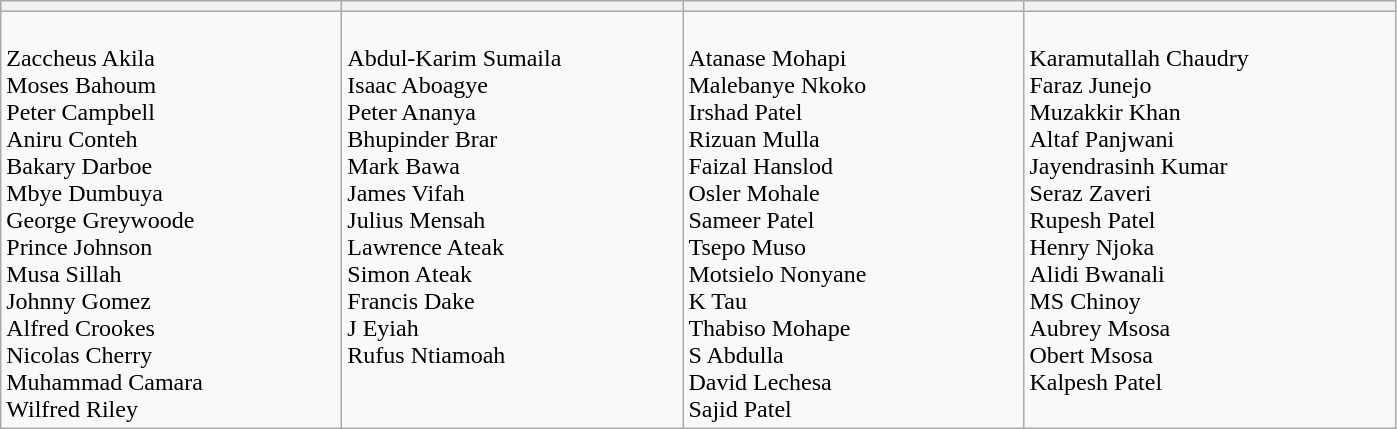<table class="wikitable">
<tr>
<th width=220></th>
<th width=220></th>
<th width=220></th>
<th width=240></th>
</tr>
<tr>
<td valign=top><br>Zaccheus Akila<br>
Moses Bahoum<br>
Peter Campbell<br>
Aniru Conteh<br>
Bakary Darboe<br>
Mbye Dumbuya<br>
George Greywoode<br>
Prince Johnson<br>
Musa Sillah<br>
Johnny Gomez<br>
Alfred Crookes<br>
Nicolas Cherry<br>
Muhammad Camara<br>
Wilfred Riley</td>
<td valign=top><br>Abdul-Karim Sumaila<br>
Isaac Aboagye<br>
Peter Ananya<br>
Bhupinder Brar<br>
Mark Bawa<br>
James Vifah<br>
Julius Mensah<br>
Lawrence Ateak<br>
Simon Ateak<br>
Francis Dake<br>
J Eyiah<br>
Rufus Ntiamoah</td>
<td valign=top><br>Atanase Mohapi<br>
Malebanye Nkoko<br>
Irshad Patel<br>
Rizuan Mulla<br>
Faizal Hanslod<br>
Osler Mohale<br>
Sameer Patel<br>
Tsepo Muso<br>
Motsielo Nonyane<br>
K Tau<br>
Thabiso Mohape<br>
S Abdulla<br>
David Lechesa<br>
Sajid Patel</td>
<td valign=top><br>Karamutallah Chaudry<br>
Faraz Junejo<br>
Muzakkir Khan<br>
Altaf Panjwani<br>
Jayendrasinh Kumar<br>
Seraz Zaveri<br>
Rupesh Patel<br>
Henry Njoka<br>
Alidi Bwanali<br>
MS Chinoy<br>
Aubrey Msosa<br>
Obert Msosa<br>
Kalpesh Patel</td>
</tr>
</table>
